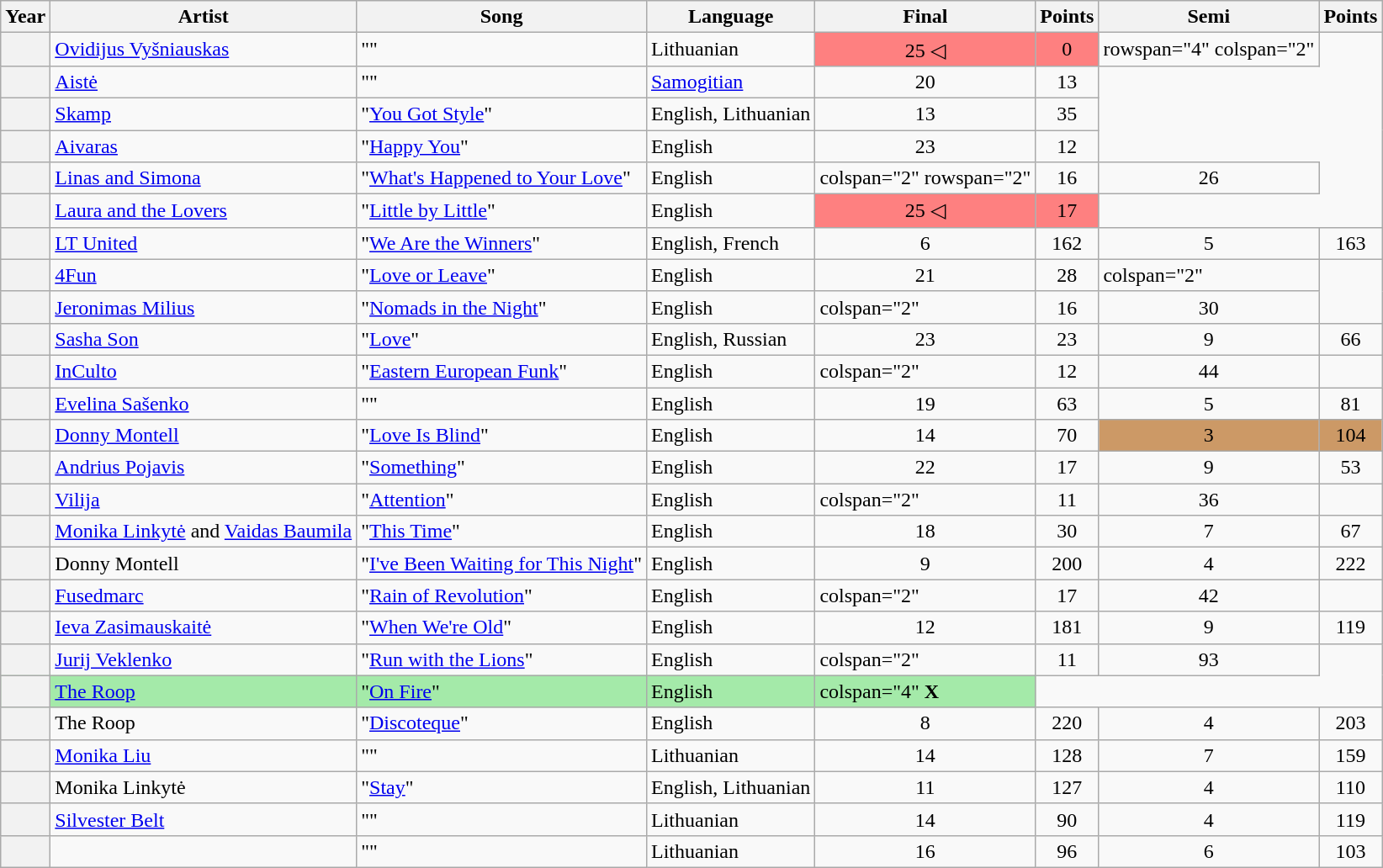<table class="wikitable sortable plainrowheaders">
<tr>
<th scope="col">Year</th>
<th scope="col">Artist</th>
<th scope="col">Song</th>
<th scope="col">Language</th>
<th scope="col" data-sort-type="number">Final</th>
<th scope="col" data-sort-type="number">Points</th>
<th scope="col" data-sort-type="number">Semi</th>
<th scope="col" data-sort-type="number">Points</th>
</tr>
<tr>
<th scope="row" style="text-align:center;"></th>
<td><a href='#'>Ovidijus Vyšniauskas</a></td>
<td>""</td>
<td>Lithuanian</td>
<td style="text-align:center; background-color:#FE8080;">25 ◁</td>
<td style="text-align:center; background-color:#FE8080;">0</td>
<td>rowspan="4" colspan="2" </td>
</tr>
<tr>
<th scope="row" style="text-align:center;"></th>
<td><a href='#'>Aistė</a></td>
<td>""</td>
<td><a href='#'>Samogitian</a></td>
<td style="text-align:center;">20</td>
<td style="text-align:center;">13</td>
</tr>
<tr>
<th scope="row" style="text-align:center;"></th>
<td><a href='#'>Skamp</a></td>
<td>"<a href='#'>You Got Style</a>"</td>
<td>English, Lithuanian</td>
<td style="text-align:center;">13</td>
<td style="text-align:center;">35</td>
</tr>
<tr>
<th scope="row" style="text-align:center;"></th>
<td><a href='#'>Aivaras</a></td>
<td>"<a href='#'>Happy You</a>"</td>
<td>English</td>
<td style="text-align:center;">23</td>
<td style="text-align:center;">12</td>
</tr>
<tr>
<th scope="row" style="text-align:center;"></th>
<td><a href='#'>Linas and Simona</a></td>
<td>"<a href='#'>What's Happened to Your Love</a>"</td>
<td>English</td>
<td>colspan="2" rowspan="2" </td>
<td style="text-align:center;">16</td>
<td style="text-align:center;">26</td>
</tr>
<tr>
<th scope="row" style="text-align:center;"></th>
<td><a href='#'>Laura and the Lovers</a></td>
<td>"<a href='#'>Little by Little</a>"</td>
<td>English</td>
<td style="text-align:center; background-color:#FE8080;">25 ◁</td>
<td style="text-align:center; background-color:#FE8080;">17</td>
</tr>
<tr>
<th scope="row" style="text-align:center;"></th>
<td><a href='#'>LT United</a></td>
<td>"<a href='#'>We Are the Winners</a>"</td>
<td>English, French</td>
<td style="text-align:center;">6</td>
<td style="text-align:center;">162</td>
<td style="text-align:center;">5</td>
<td style="text-align:center;">163</td>
</tr>
<tr>
<th scope="row" style="text-align:center;"></th>
<td><a href='#'>4Fun</a></td>
<td>"<a href='#'>Love or Leave</a>"</td>
<td>English</td>
<td style="text-align:center;">21</td>
<td style="text-align:center;">28</td>
<td>colspan="2" </td>
</tr>
<tr>
<th scope="row" style="text-align:center;"></th>
<td><a href='#'>Jeronimas Milius</a></td>
<td>"<a href='#'>Nomads in the Night</a>"</td>
<td>English</td>
<td>colspan="2" </td>
<td style="text-align:center;">16</td>
<td style="text-align:center;">30</td>
</tr>
<tr>
<th scope="row" style="text-align:center;"></th>
<td><a href='#'>Sasha Son</a></td>
<td>"<a href='#'>Love</a>"</td>
<td>English, Russian</td>
<td style="text-align:center;">23</td>
<td style="text-align:center;">23</td>
<td style="text-align:center;">9</td>
<td style="text-align:center;">66</td>
</tr>
<tr>
<th scope="row" style="text-align:center;"></th>
<td><a href='#'>InCulto</a></td>
<td>"<a href='#'>Eastern European Funk</a>"</td>
<td>English</td>
<td>colspan="2" </td>
<td style="text-align:center;">12</td>
<td style="text-align:center;">44</td>
</tr>
<tr>
<th scope="row" style="text-align:center;"></th>
<td><a href='#'>Evelina Sašenko</a></td>
<td>""</td>
<td>English</td>
<td style="text-align:center;">19</td>
<td style="text-align:center;">63</td>
<td style="text-align:center;">5</td>
<td style="text-align:center;">81</td>
</tr>
<tr>
<th scope="row" style="text-align:center;"></th>
<td><a href='#'>Donny Montell</a></td>
<td>"<a href='#'>Love Is Blind</a>"</td>
<td>English</td>
<td style="text-align:center;">14</td>
<td style="text-align:center;">70</td>
<td style="text-align:center; background-color:#C96;">3</td>
<td style="text-align:center; background-color:#C96;">104</td>
</tr>
<tr>
<th scope="row" style="text-align:center;"></th>
<td><a href='#'>Andrius Pojavis</a></td>
<td>"<a href='#'>Something</a>"</td>
<td>English</td>
<td style="text-align:center;">22</td>
<td style="text-align:center;">17</td>
<td style="text-align:center;">9</td>
<td style="text-align:center;">53</td>
</tr>
<tr>
<th scope="row" style="text-align:center;"></th>
<td><a href='#'>Vilija</a></td>
<td>"<a href='#'>Attention</a>"</td>
<td>English</td>
<td>colspan="2" </td>
<td style="text-align:center;">11</td>
<td style="text-align:center;">36</td>
</tr>
<tr>
<th scope="row" style="text-align:center;"></th>
<td><a href='#'>Monika Linkytė</a> and <a href='#'>Vaidas Baumila</a></td>
<td>"<a href='#'>This Time</a>"</td>
<td>English</td>
<td style="text-align:center;">18</td>
<td style="text-align:center;">30</td>
<td style="text-align:center;">7</td>
<td style="text-align:center;">67</td>
</tr>
<tr>
<th scope="row" style="text-align:center;"></th>
<td>Donny Montell</td>
<td>"<a href='#'>I've Been Waiting for This Night</a>"</td>
<td>English</td>
<td style="text-align:center;">9</td>
<td style="text-align:center;">200</td>
<td style="text-align:center;">4</td>
<td style="text-align:center;">222</td>
</tr>
<tr>
<th scope="row" style="text-align:center;"></th>
<td><a href='#'>Fusedmarc</a></td>
<td>"<a href='#'>Rain of Revolution</a>"</td>
<td>English</td>
<td>colspan="2" </td>
<td style="text-align:center;">17</td>
<td style="text-align:center;">42</td>
</tr>
<tr>
<th scope="row" style="text-align:center;"></th>
<td><a href='#'>Ieva Zasimauskaitė</a></td>
<td>"<a href='#'>When We're Old</a>"</td>
<td>English</td>
<td style="text-align:center;">12</td>
<td style="text-align:center;">181</td>
<td style="text-align:center;">9</td>
<td style="text-align:center;">119</td>
</tr>
<tr>
<th scope="row" style="text-align:center;"></th>
<td><a href='#'>Jurij Veklenko</a></td>
<td>"<a href='#'>Run with the Lions</a>"</td>
<td>English</td>
<td>colspan="2" </td>
<td style="text-align:center;">11</td>
<td style="text-align:center;">93</td>
</tr>
<tr style="background-color:#A4EAA9;">
<th scope="row" style="text-align:center;"></th>
<td><a href='#'>The Roop</a></td>
<td>"<a href='#'>On Fire</a>"</td>
<td>English</td>
<td>colspan="4"  <strong>X</strong></td>
</tr>
<tr>
<th scope="row" style="text-align:center;"></th>
<td>The Roop</td>
<td>"<a href='#'>Discoteque</a>"</td>
<td>English</td>
<td style="text-align:center;">8</td>
<td style="text-align:center;">220</td>
<td style="text-align:center;">4</td>
<td style="text-align:center;">203</td>
</tr>
<tr>
<th scope="row" style="text-align:center;"></th>
<td><a href='#'>Monika Liu</a></td>
<td>""</td>
<td>Lithuanian</td>
<td style="text-align:center;">14</td>
<td style="text-align:center;">128</td>
<td style="text-align:center;">7</td>
<td style="text-align:center;">159</td>
</tr>
<tr>
<th scope="row" style="text-align:center;"></th>
<td>Monika Linkytė</td>
<td>"<a href='#'>Stay</a>"</td>
<td>English, Lithuanian</td>
<td style="text-align:center;">11</td>
<td style="text-align:center;">127</td>
<td style="text-align:center;">4</td>
<td style="text-align:center;">110</td>
</tr>
<tr>
<th scope="row" style="text-align:center;"></th>
<td><a href='#'>Silvester Belt</a></td>
<td>""</td>
<td>Lithuanian</td>
<td style="text-align:center;">14</td>
<td style="text-align:center;">90</td>
<td style="text-align:center;">4</td>
<td style="text-align:center;">119</td>
</tr>
<tr>
<th scope="row" style="text-align:center;"></th>
<td></td>
<td>""</td>
<td>Lithuanian</td>
<td style="text-align:center;">16</td>
<td style="text-align:center;">96</td>
<td style="text-align:center;">6</td>
<td style="text-align:center;">103</td>
</tr>
</table>
